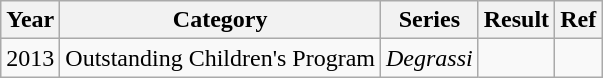<table class="wikitable">
<tr>
<th>Year</th>
<th>Category</th>
<th>Series</th>
<th>Result</th>
<th>Ref</th>
</tr>
<tr>
<td>2013</td>
<td>Outstanding Children's Program</td>
<td><em>Degrassi</em></td>
<td></td>
</tr>
</table>
